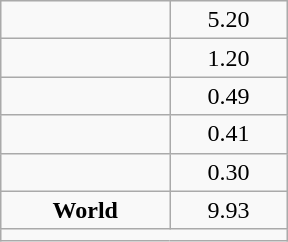<table class="wikitable" style="float:right; width:12em; text-align:center;">
<tr>
<td></td>
<td>5.20</td>
</tr>
<tr>
<td></td>
<td>1.20</td>
</tr>
<tr>
<td></td>
<td>0.49</td>
</tr>
<tr>
<td></td>
<td>0.41</td>
</tr>
<tr>
<td></td>
<td>0.30</td>
</tr>
<tr>
<td><strong>World</strong></td>
<td>9.93</td>
</tr>
<tr>
<td colspan=2></td>
</tr>
</table>
